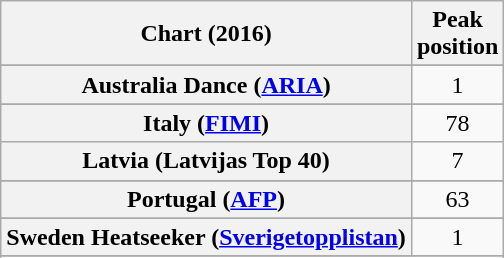<table class="wikitable sortable plainrowheaders" style="text-align:center;">
<tr>
<th>Chart (2016)</th>
<th>Peak<br>position</th>
</tr>
<tr>
</tr>
<tr>
<th scope="row">Australia Dance (<a href='#'>ARIA</a>)</th>
<td>1</td>
</tr>
<tr>
</tr>
<tr>
</tr>
<tr>
</tr>
<tr>
</tr>
<tr>
</tr>
<tr>
</tr>
<tr>
</tr>
<tr>
</tr>
<tr>
</tr>
<tr>
<th scope="row">Italy (<a href='#'>FIMI</a>)</th>
<td>78</td>
</tr>
<tr>
<th scope="row">Latvia (Latvijas Top 40)</th>
<td>7</td>
</tr>
<tr>
</tr>
<tr>
</tr>
<tr>
<th scope="row">Portugal (<a href='#'>AFP</a>)</th>
<td>63</td>
</tr>
<tr>
</tr>
<tr>
<th scope="row">Sweden Heatseeker (<a href='#'>Sverigetopplistan</a>)</th>
<td>1</td>
</tr>
<tr>
</tr>
<tr>
</tr>
<tr>
</tr>
<tr>
</tr>
<tr>
</tr>
<tr>
</tr>
<tr>
</tr>
<tr>
</tr>
</table>
